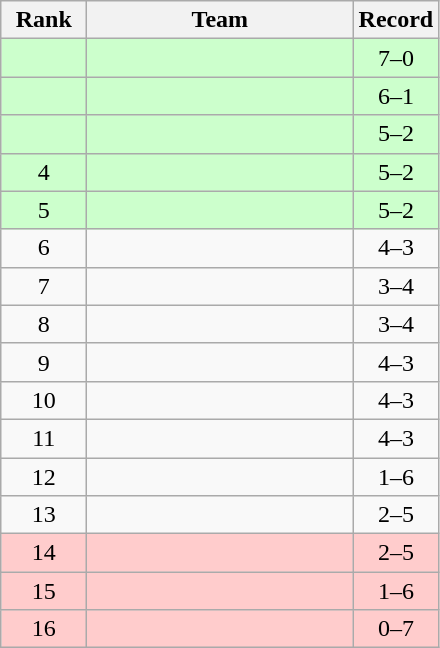<table class=wikitable style="text-align:center;">
<tr>
<th width=50>Rank</th>
<th width=170>Team</th>
<th width=50>Record</th>
</tr>
<tr bgcolor=#ccffcc>
<td></td>
<td align=left></td>
<td>7–0</td>
</tr>
<tr bgcolor=#ccffcc>
<td></td>
<td align=left></td>
<td>6–1</td>
</tr>
<tr bgcolor=#ccffcc>
<td></td>
<td align=left></td>
<td>5–2</td>
</tr>
<tr bgcolor=#ccffcc>
<td>4</td>
<td align=left></td>
<td>5–2</td>
</tr>
<tr bgcolor=#ccffcc>
<td>5</td>
<td align=left></td>
<td>5–2</td>
</tr>
<tr>
<td>6</td>
<td align=left></td>
<td>4–3</td>
</tr>
<tr>
<td>7</td>
<td align=left></td>
<td>3–4</td>
</tr>
<tr>
<td>8</td>
<td align=left></td>
<td>3–4</td>
</tr>
<tr>
<td>9</td>
<td align=left></td>
<td>4–3</td>
</tr>
<tr>
<td>10</td>
<td align=left></td>
<td>4–3</td>
</tr>
<tr>
<td>11</td>
<td align=left></td>
<td>4–3</td>
</tr>
<tr>
<td>12</td>
<td align=left></td>
<td>1–6</td>
</tr>
<tr>
<td>13</td>
<td align=left></td>
<td>2–5</td>
</tr>
<tr bgcolor=#ffcccc>
<td>14</td>
<td align=left></td>
<td>2–5</td>
</tr>
<tr bgcolor=#ffcccc>
<td>15</td>
<td align=left></td>
<td>1–6</td>
</tr>
<tr bgcolor=#ffcccc>
<td>16</td>
<td align=left></td>
<td>0–7</td>
</tr>
</table>
